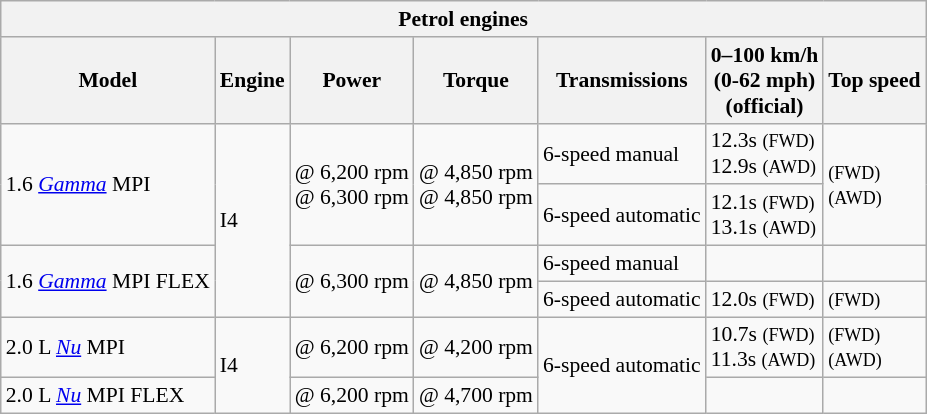<table class="wikitable" style="text-align:left; font-size:90%;">
<tr>
<th colspan="7" style="text-align:center">Petrol engines</th>
</tr>
<tr>
<th>Model</th>
<th>Engine</th>
<th>Power</th>
<th>Torque</th>
<th>Transmissions</th>
<th>0–100 km/h<br>(0-62 mph)<br>(official)</th>
<th>Top speed</th>
</tr>
<tr>
<td rowspan=2>1.6 <em><a href='#'>Gamma</a></em> MPI</td>
<td rowspan=4> I4</td>
<td rowspan=2> @ 6,200 rpm<br> @ 6,300 rpm</td>
<td rowspan=2> @ 4,850 rpm<br> @ 4,850 rpm</td>
<td>6-speed manual</td>
<td>12.3s <small>(FWD)</small><br>12.9s <small>(AWD)</small></td>
<td rowspan=2> <small>(FWD)</small><br> <small>(AWD)</small></td>
</tr>
<tr>
<td>6-speed automatic</td>
<td>12.1s <small>(FWD)</small><br>13.1s <small>(AWD)</small></td>
</tr>
<tr>
<td rowspan=2>1.6 <em><a href='#'>Gamma</a></em> MPI FLEX</td>
<td rowspan=2> @ 6,300 rpm</td>
<td rowspan=2> @ 4,850 rpm</td>
<td>6-speed manual</td>
<td></td>
<td></td>
</tr>
<tr>
<td>6-speed automatic</td>
<td>12.0s <small>(FWD)</small></td>
<td> <small>(FWD)</small></td>
</tr>
<tr>
<td>2.0 L <em><a href='#'>Nu</a></em> MPI</td>
<td rowspan=2> I4</td>
<td> @ 6,200 rpm</td>
<td> @ 4,200 rpm</td>
<td rowspan=2>6-speed automatic</td>
<td>10.7s <small>(FWD)</small><br>11.3s <small>(AWD)</small></td>
<td> <small>(FWD)</small><br> <small>(AWD)</small></td>
</tr>
<tr>
<td>2.0 L <em><a href='#'>Nu</a></em> MPI FLEX</td>
<td> @ 6,200 rpm</td>
<td> @ 4,700 rpm</td>
<td></td>
<td></td>
</tr>
</table>
